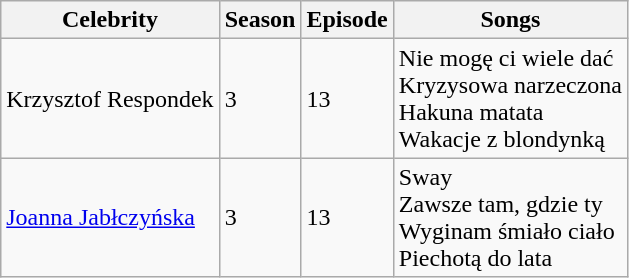<table class="wikitable">
<tr>
<th>Celebrity</th>
<th>Season</th>
<th>Episode</th>
<th>Songs</th>
</tr>
<tr>
<td>Krzysztof Respondek</td>
<td>3</td>
<td>13</td>
<td>Nie mogę ci wiele dać<br>Kryzysowa narzeczona<br>Hakuna matata<br>Wakacje z blondynką</td>
</tr>
<tr>
<td><a href='#'>Joanna Jabłczyńska</a></td>
<td>3</td>
<td>13</td>
<td>Sway<br>Zawsze tam, gdzie ty<br>Wyginam śmiało ciało<br>Piechotą do lata</td>
</tr>
</table>
